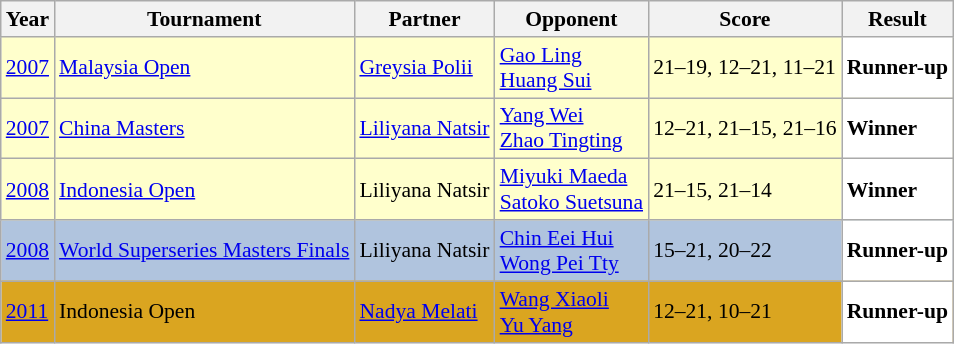<table class="sortable wikitable" style="font-size: 90%">
<tr>
<th>Year</th>
<th>Tournament</th>
<th>Partner</th>
<th>Opponent</th>
<th>Score</th>
<th>Result</th>
</tr>
<tr style="background:#ffffcc">
<td align="centre"><a href='#'>2007</a></td>
<td align="left"><a href='#'>Malaysia Open</a></td>
<td align="left"> <a href='#'>Greysia Polii</a></td>
<td align="left"> <a href='#'>Gao Ling</a> <br>  <a href='#'>Huang Sui</a></td>
<td align="left">21–19, 12–21, 11–21</td>
<td style="text-align: left; background:white"> <strong>Runner-up</strong></td>
</tr>
<tr style="background:#ffffcc">
<td align="centre"><a href='#'>2007</a></td>
<td align="left"><a href='#'>China Masters</a></td>
<td align="left"> <a href='#'>Liliyana Natsir</a></td>
<td align="left"> <a href='#'>Yang Wei</a> <br>  <a href='#'>Zhao Tingting</a></td>
<td align="left">12–21, 21–15, 21–16</td>
<td style="text-align:left; background:white"> <strong>Winner</strong></td>
</tr>
<tr style="background:#ffffcc">
<td align="centre"><a href='#'>2008</a></td>
<td align="left"><a href='#'>Indonesia Open</a></td>
<td align="left"> Liliyana Natsir</td>
<td align="left"> <a href='#'>Miyuki Maeda</a> <br>  <a href='#'>Satoko Suetsuna</a></td>
<td align="left">21–15, 21–14</td>
<td style="text-align:left; background:white"> <strong>Winner</strong></td>
</tr>
<tr style="background:#B0C4DE">
<td align="centre"><a href='#'>2008</a></td>
<td align="left"><a href='#'>World Superseries Masters Finals</a></td>
<td align="left"> Liliyana Natsir</td>
<td align="left"> <a href='#'>Chin Eei Hui</a> <br>  <a href='#'>Wong Pei Tty</a></td>
<td align="left">15–21, 20–22</td>
<td style="text-align: left; background:white"> <strong>Runner-up</strong></td>
</tr>
<tr style="background:#DAA520">
<td align="centre"><a href='#'>2011</a></td>
<td align="left">Indonesia Open</td>
<td align="left"> <a href='#'>Nadya Melati</a></td>
<td align="left"> <a href='#'>Wang Xiaoli</a> <br>  <a href='#'>Yu Yang</a></td>
<td align="left">12–21, 10–21</td>
<td style="text-align: left; background:white"> <strong>Runner-up</strong></td>
</tr>
</table>
